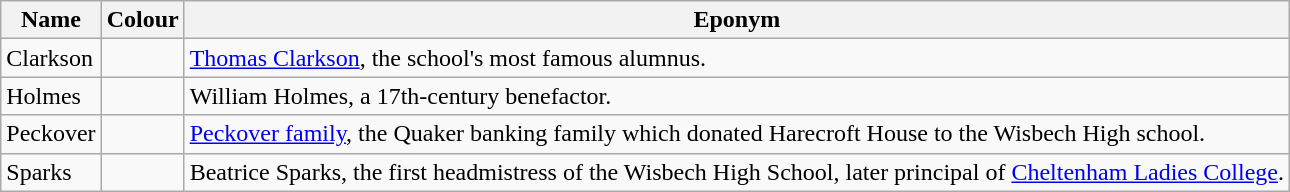<table class="wikitable">
<tr>
<th>Name</th>
<th>Colour</th>
<th>Eponym</th>
</tr>
<tr>
<td>Clarkson</td>
<td></td>
<td><a href='#'>Thomas Clarkson</a>, the school's most famous alumnus.</td>
</tr>
<tr>
<td>Holmes</td>
<td></td>
<td>William Holmes, a 17th-century benefactor.</td>
</tr>
<tr>
<td>Peckover</td>
<td></td>
<td><a href='#'>Peckover family</a>, the Quaker banking family which donated Harecroft House to the Wisbech High school.</td>
</tr>
<tr>
<td>Sparks</td>
<td></td>
<td>Beatrice Sparks, the first headmistress of the Wisbech High School, later principal of <a href='#'>Cheltenham Ladies College</a>.</td>
</tr>
</table>
